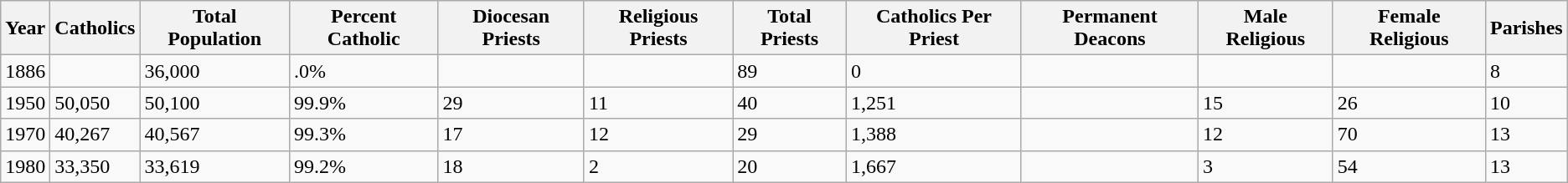<table class="wikitable">
<tr>
<th>Year</th>
<th>Catholics</th>
<th>Total Population</th>
<th>Percent Catholic</th>
<th>Diocesan Priests</th>
<th>Religious Priests</th>
<th>Total Priests</th>
<th>Catholics Per Priest</th>
<th>Permanent Deacons</th>
<th>Male Religious</th>
<th>Female Religious</th>
<th>Parishes</th>
</tr>
<tr>
<td>1886</td>
<td></td>
<td>36,000</td>
<td>.0%</td>
<td></td>
<td></td>
<td>89</td>
<td>0</td>
<td></td>
<td></td>
<td></td>
<td>8</td>
</tr>
<tr>
<td>1950</td>
<td>50,050</td>
<td>50,100</td>
<td>99.9%</td>
<td>29</td>
<td>11</td>
<td>40</td>
<td>1,251</td>
<td></td>
<td>15</td>
<td>26</td>
<td>10</td>
</tr>
<tr>
<td>1970</td>
<td>40,267</td>
<td>40,567</td>
<td>99.3%</td>
<td>17</td>
<td>12</td>
<td>29</td>
<td>1,388</td>
<td></td>
<td>12</td>
<td>70</td>
<td>13</td>
</tr>
<tr>
<td>1980</td>
<td>33,350</td>
<td>33,619</td>
<td>99.2%</td>
<td>18</td>
<td>2</td>
<td>20</td>
<td>1,667</td>
<td></td>
<td>3</td>
<td>54</td>
<td>13</td>
</tr>
</table>
